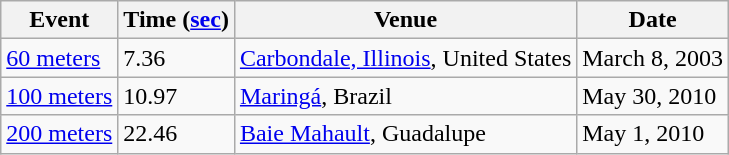<table class=wikitable>
<tr>
<th>Event</th>
<th>Time (<a href='#'>sec</a>)</th>
<th>Venue</th>
<th>Date</th>
</tr>
<tr>
<td><a href='#'>60 meters</a></td>
<td>7.36</td>
<td><a href='#'>Carbondale, Illinois</a>, United States</td>
<td>March 8, 2003</td>
</tr>
<tr>
<td><a href='#'>100 meters</a></td>
<td>10.97</td>
<td><a href='#'>Maringá</a>, Brazil</td>
<td>May 30, 2010</td>
</tr>
<tr>
<td><a href='#'>200 meters</a></td>
<td>22.46</td>
<td><a href='#'>Baie Mahault</a>, Guadalupe</td>
<td>May 1, 2010</td>
</tr>
</table>
